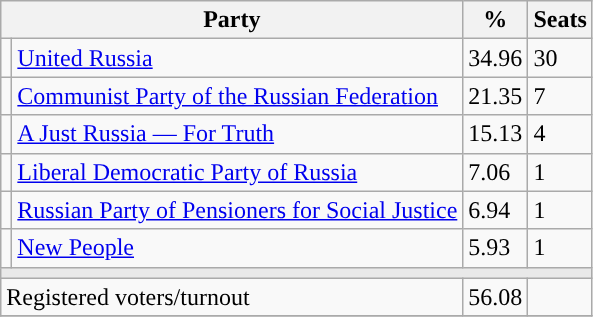<table class="wikitable">
<tr>
<th colspan=2>Party</th>
<th>%</th>
<th>Seats</th>
</tr>
<tr>
<td style="background:"></td>
<td><a href='#'>United Russia</a></td>
<td>34.96</td>
<td>30</td>
</tr>
<tr>
<td style="background:"></td>
<td><a href='#'>Communist Party of the Russian Federation</a></td>
<td>21.35</td>
<td>7</td>
</tr>
<tr>
<td style="background:"></td>
<td><a href='#'>A Just Russia — For Truth</a></td>
<td>15.13</td>
<td>4</td>
</tr>
<tr>
<td style="background:"></td>
<td><a href='#'>Liberal Democratic Party of Russia</a></td>
<td>7.06</td>
<td>1</td>
</tr>
<tr>
<td style="background:"></td>
<td><a href='#'>Russian Party of Pensioners for Social Justice</a></td>
<td>6.94</td>
<td>1</td>
</tr>
<tr>
<td style="background:"></td>
<td><a href='#'>New People</a></td>
<td>5.93</td>
<td>1</td>
</tr>
<tr>
<td colspan=4 style="background:#E9E9E9;"></td>
</tr>
<tr>
<td align=left colspan=2>Registered voters/turnout</td>
<td>56.08</td>
<td></td>
</tr>
<tr>
</tr>
</table>
